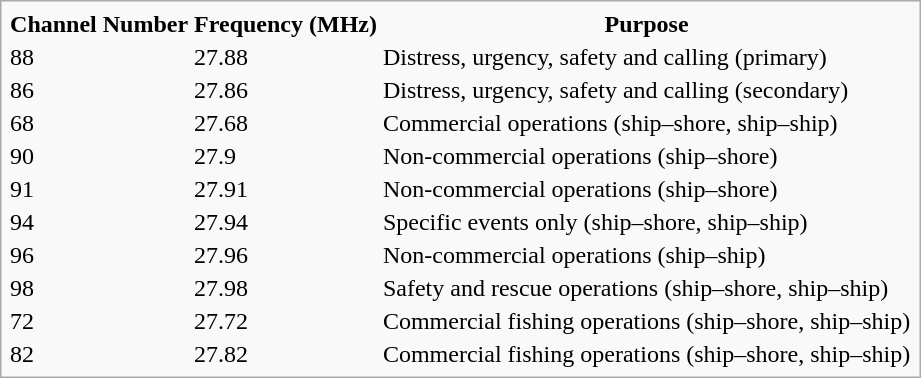<table class="infobox" style="float: right">
<tr>
<th>Channel Number</th>
<th>Frequency (MHz)</th>
<th>Purpose</th>
</tr>
<tr>
<td>88</td>
<td>27.88</td>
<td>Distress, urgency, safety and calling (primary)</td>
</tr>
<tr>
<td>86</td>
<td>27.86</td>
<td>Distress, urgency, safety and calling (secondary)</td>
</tr>
<tr>
<td>68</td>
<td>27.68</td>
<td>Commercial operations (ship–shore, ship–ship)</td>
</tr>
<tr>
<td>90</td>
<td>27.9</td>
<td>Non-commercial operations (ship–shore)</td>
</tr>
<tr>
<td>91</td>
<td>27.91</td>
<td>Non-commercial operations (ship–shore)</td>
</tr>
<tr>
<td>94</td>
<td>27.94</td>
<td>Specific events only (ship–shore, ship–ship)</td>
</tr>
<tr>
<td>96</td>
<td>27.96</td>
<td>Non-commercial operations (ship–ship)</td>
</tr>
<tr>
<td>98</td>
<td>27.98</td>
<td>Safety and rescue operations (ship–shore, ship–ship)</td>
</tr>
<tr>
<td>72</td>
<td>27.72</td>
<td>Commercial fishing operations (ship–shore, ship–ship)</td>
</tr>
<tr>
<td>82</td>
<td>27.82</td>
<td>Commercial fishing operations (ship–shore, ship–ship)</td>
</tr>
</table>
